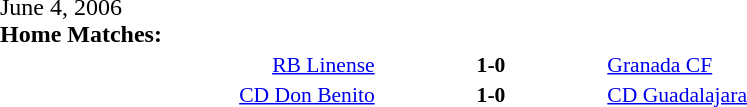<table width=100% cellspacing=1>
<tr>
<th width=20%></th>
<th width=12%></th>
<th width=20%></th>
<th></th>
</tr>
<tr>
<td>June 4, 2006<br><strong>Home Matches:</strong></td>
</tr>
<tr style=font-size:90%>
<td align=right><a href='#'>RB Linense</a></td>
<td align=center><strong>1-0</strong></td>
<td><a href='#'>Granada CF</a></td>
</tr>
<tr style=font-size:90%>
<td align=right><a href='#'>CD Don Benito</a></td>
<td align=center><strong>1-0</strong></td>
<td><a href='#'>CD Guadalajara</a></td>
</tr>
</table>
